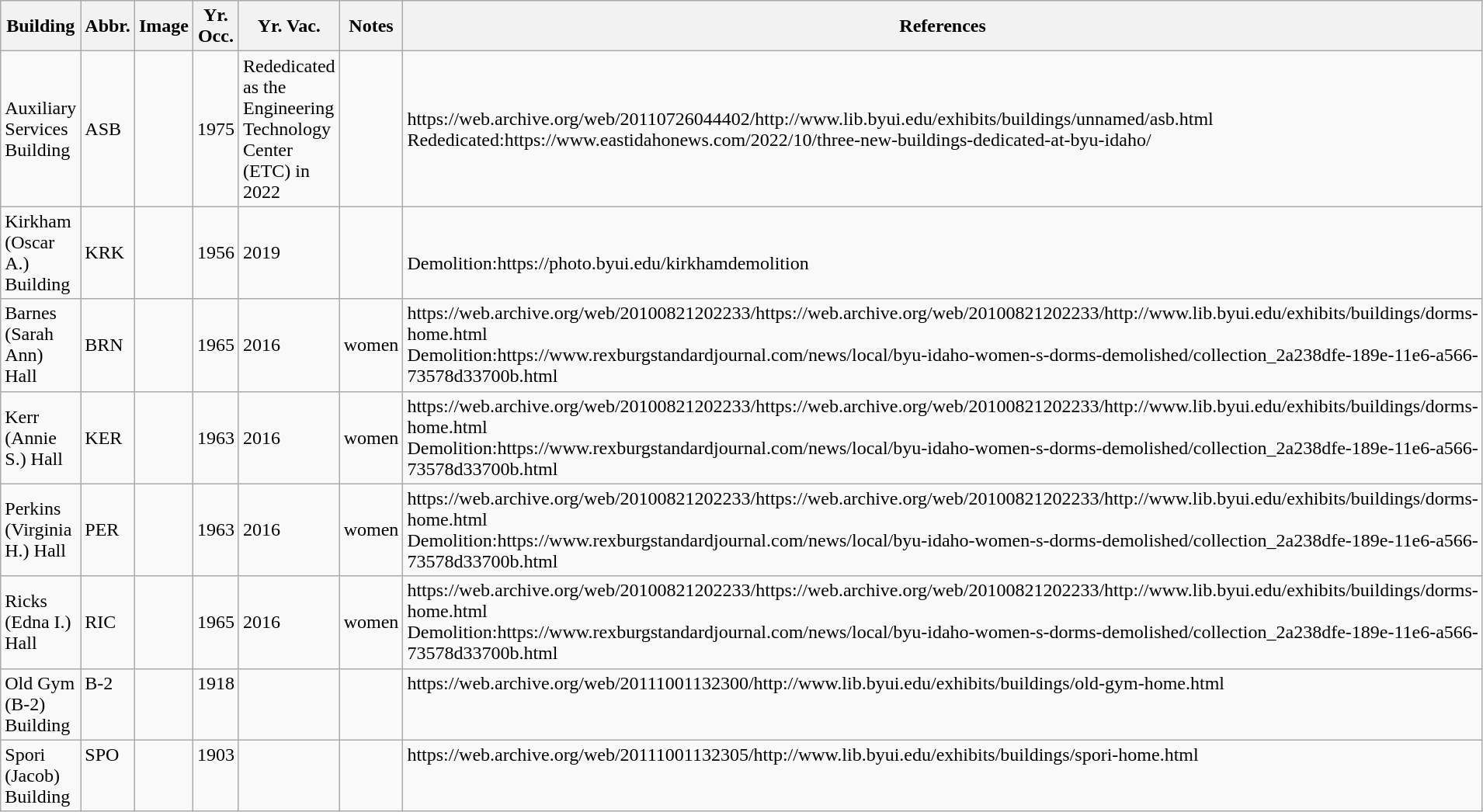<table class="wikitable sortable" style="width:100%;">
<tr>
<th width="200">Building</th>
<th width="50">Abbr.</th>
<th width="200" class="unsortable">Image</th>
<th width="75">Yr. Occ.</th>
<th width="75">Yr. Vac.</th>
<th class="unsortable">Notes</th>
<th width="100" class="unsortable">References</th>
</tr>
<tr>
<td>Auxiliary Services Building</td>
<td>ASB</td>
<td></td>
<td>1975</td>
<td>Rededicated as the Engineering Technology Center (ETC) in 2022</td>
<td></td>
<td>https://web.archive.org/web/20110726044402/http://www.lib.byui.edu/exhibits/buildings/unnamed/asb.html<br>Rededicated:https://www.eastidahonews.com/2022/10/three-new-buildings-dedicated-at-byu-idaho/</td>
</tr>
<tr>
<td>Kirkham (Oscar A.) Building</td>
<td>KRK</td>
<td></td>
<td>1956</td>
<td>2019</td>
<td></td>
<td><br>Demolition:https://photo.byui.edu/kirkhamdemolition</td>
</tr>
<tr>
<td>Barnes (Sarah Ann) Hall</td>
<td>BRN</td>
<td></td>
<td>1965</td>
<td>2016</td>
<td>women</td>
<td>https://web.archive.org/web/20100821202233/https://web.archive.org/web/20100821202233/http://www.lib.byui.edu/exhibits/buildings/dorms-home.html<br>Demolition:https://www.rexburgstandardjournal.com/news/local/byu-idaho-women-s-dorms-demolished/collection_2a238dfe-189e-11e6-a566-73578d33700b.html</td>
</tr>
<tr>
<td>Kerr (Annie S.) Hall</td>
<td>KER</td>
<td></td>
<td>1963</td>
<td>2016</td>
<td>women</td>
<td>https://web.archive.org/web/20100821202233/https://web.archive.org/web/20100821202233/http://www.lib.byui.edu/exhibits/buildings/dorms-home.html<br>Demolition:https://www.rexburgstandardjournal.com/news/local/byu-idaho-women-s-dorms-demolished/collection_2a238dfe-189e-11e6-a566-73578d33700b.html</td>
</tr>
<tr>
<td>Perkins (Virginia H.) Hall</td>
<td>PER</td>
<td></td>
<td>1963</td>
<td>2016</td>
<td>women</td>
<td>https://web.archive.org/web/20100821202233/https://web.archive.org/web/20100821202233/http://www.lib.byui.edu/exhibits/buildings/dorms-home.html<br>Demolition:https://www.rexburgstandardjournal.com/news/local/byu-idaho-women-s-dorms-demolished/collection_2a238dfe-189e-11e6-a566-73578d33700b.html</td>
</tr>
<tr>
<td>Ricks (Edna I.) Hall</td>
<td>RIC</td>
<td></td>
<td>1965</td>
<td>2016</td>
<td>women</td>
<td>https://web.archive.org/web/20100821202233/https://web.archive.org/web/20100821202233/http://www.lib.byui.edu/exhibits/buildings/dorms-home.html<br>Demolition:https://www.rexburgstandardjournal.com/news/local/byu-idaho-women-s-dorms-demolished/collection_2a238dfe-189e-11e6-a566-73578d33700b.html</td>
</tr>
<tr valign="top">
<td>Old Gym (B-2) Building</td>
<td>B-2</td>
<td></td>
<td>1918</td>
<td></td>
<td></td>
<td>https://web.archive.org/web/20111001132300/http://www.lib.byui.edu/exhibits/buildings/old-gym-home.html</td>
</tr>
<tr valign="top">
<td>Spori (Jacob) Building</td>
<td>SPO</td>
<td></td>
<td>1903</td>
<td></td>
<td></td>
<td>https://web.archive.org/web/20111001132305/http://www.lib.byui.edu/exhibits/buildings/spori-home.html</td>
</tr>
</table>
